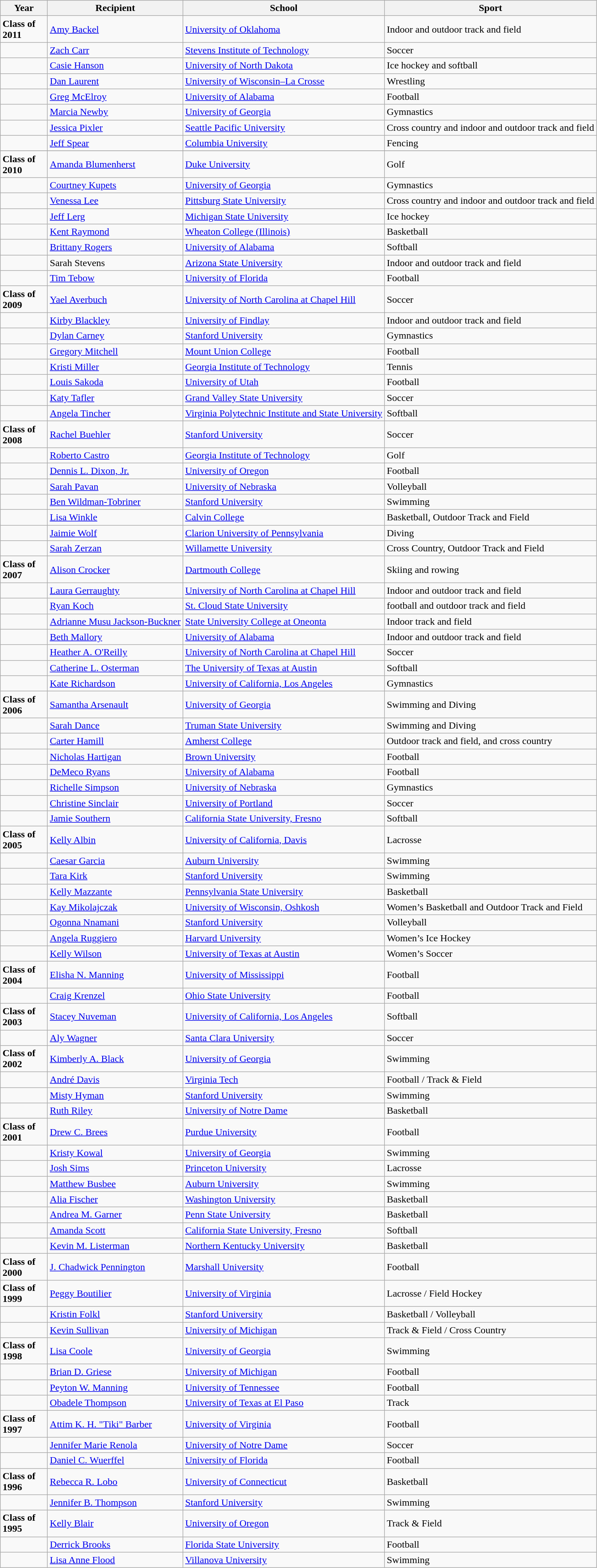<table class="wikitable">
<tr>
<th width="70">Year</th>
<th>Recipient</th>
<th>School</th>
<th>Sport</th>
</tr>
<tr>
<td><strong>Class of 2011</strong></td>
<td><a href='#'>Amy Backel</a></td>
<td><a href='#'>University of Oklahoma</a></td>
<td>Indoor and outdoor track and field</td>
</tr>
<tr>
<td></td>
<td><a href='#'>Zach Carr</a></td>
<td><a href='#'>Stevens Institute of Technology</a></td>
<td>Soccer</td>
</tr>
<tr>
<td></td>
<td><a href='#'>Casie Hanson</a></td>
<td><a href='#'>University of North Dakota</a></td>
<td>Ice hockey and softball</td>
</tr>
<tr>
<td></td>
<td><a href='#'>Dan Laurent</a></td>
<td><a href='#'>University of Wisconsin–La Crosse</a></td>
<td>Wrestling</td>
</tr>
<tr>
<td></td>
<td><a href='#'>Greg McElroy</a></td>
<td><a href='#'>University of Alabama</a></td>
<td>Football</td>
</tr>
<tr>
<td></td>
<td><a href='#'>Marcia Newby</a></td>
<td><a href='#'>University of Georgia</a></td>
<td>Gymnastics</td>
</tr>
<tr>
<td></td>
<td><a href='#'>Jessica Pixler</a></td>
<td><a href='#'>Seattle Pacific University</a></td>
<td>Cross country and indoor and outdoor track and field</td>
</tr>
<tr>
<td></td>
<td><a href='#'>Jeff Spear</a></td>
<td><a href='#'>Columbia University</a></td>
<td>Fencing</td>
</tr>
<tr>
</tr>
<tr>
<td><strong>Class of 2010</strong></td>
<td><a href='#'>Amanda Blumenherst</a></td>
<td><a href='#'>Duke University</a></td>
<td>Golf</td>
</tr>
<tr>
<td></td>
<td><a href='#'>Courtney Kupets</a></td>
<td><a href='#'>University of Georgia</a></td>
<td>Gymnastics</td>
</tr>
<tr>
<td></td>
<td><a href='#'>Venessa Lee</a></td>
<td><a href='#'>Pittsburg State University</a></td>
<td>Cross country and indoor and outdoor track and field</td>
</tr>
<tr>
<td></td>
<td><a href='#'>Jeff Lerg</a></td>
<td><a href='#'>Michigan State University</a></td>
<td>Ice hockey</td>
</tr>
<tr>
<td></td>
<td><a href='#'>Kent Raymond</a></td>
<td><a href='#'>Wheaton College (Illinois)</a></td>
<td>Basketball</td>
</tr>
<tr>
<td></td>
<td><a href='#'>Brittany Rogers</a></td>
<td><a href='#'>University of Alabama</a></td>
<td>Softball</td>
</tr>
<tr>
<td></td>
<td>Sarah Stevens</td>
<td><a href='#'>Arizona State University</a></td>
<td>Indoor and outdoor track and field</td>
</tr>
<tr>
<td></td>
<td><a href='#'>Tim Tebow</a></td>
<td><a href='#'>University of Florida</a></td>
<td>Football</td>
</tr>
<tr>
<td><strong>Class of 2009</strong></td>
<td><a href='#'>Yael Averbuch</a></td>
<td><a href='#'>University of North Carolina at Chapel Hill</a></td>
<td>Soccer</td>
</tr>
<tr>
<td></td>
<td><a href='#'>Kirby Blackley</a></td>
<td><a href='#'>University of Findlay</a></td>
<td>Indoor and outdoor track and field</td>
</tr>
<tr>
<td></td>
<td><a href='#'>Dylan Carney</a></td>
<td><a href='#'>Stanford University</a></td>
<td>Gymnastics</td>
</tr>
<tr>
<td></td>
<td><a href='#'>Gregory Mitchell</a></td>
<td><a href='#'>Mount Union College</a></td>
<td>Football</td>
</tr>
<tr>
<td></td>
<td><a href='#'>Kristi Miller</a></td>
<td><a href='#'>Georgia Institute of Technology</a></td>
<td>Tennis</td>
</tr>
<tr>
<td></td>
<td><a href='#'>Louis Sakoda</a></td>
<td><a href='#'>University of Utah</a></td>
<td>Football</td>
</tr>
<tr>
<td></td>
<td><a href='#'>Katy Tafler</a></td>
<td><a href='#'>Grand Valley State University</a></td>
<td>Soccer</td>
</tr>
<tr>
<td></td>
<td><a href='#'>Angela Tincher</a></td>
<td><a href='#'>Virginia Polytechnic Institute and State University</a></td>
<td>Softball</td>
</tr>
<tr>
<td><strong>Class of 2008</strong></td>
<td><a href='#'>Rachel Buehler</a></td>
<td><a href='#'>Stanford University</a></td>
<td>Soccer</td>
</tr>
<tr>
<td></td>
<td><a href='#'>Roberto Castro</a></td>
<td><a href='#'>Georgia Institute of Technology</a></td>
<td>Golf</td>
</tr>
<tr>
<td></td>
<td><a href='#'>Dennis L. Dixon, Jr.</a></td>
<td><a href='#'>University of Oregon</a></td>
<td>Football</td>
</tr>
<tr>
<td></td>
<td><a href='#'>Sarah Pavan</a></td>
<td><a href='#'>University of Nebraska</a></td>
<td>Volleyball</td>
</tr>
<tr>
<td></td>
<td><a href='#'>Ben Wildman-Tobriner</a></td>
<td><a href='#'>Stanford University</a></td>
<td>Swimming</td>
</tr>
<tr>
<td></td>
<td><a href='#'>Lisa Winkle</a></td>
<td><a href='#'>Calvin College</a></td>
<td>Basketball, Outdoor Track and Field</td>
</tr>
<tr>
<td></td>
<td><a href='#'>Jaimie Wolf</a></td>
<td><a href='#'>Clarion University of Pennsylvania</a></td>
<td>Diving</td>
</tr>
<tr>
<td></td>
<td><a href='#'>Sarah Zerzan</a></td>
<td><a href='#'>Willamette University</a></td>
<td>Cross Country, Outdoor Track and Field</td>
</tr>
<tr>
<td><strong>Class of 2007</strong></td>
<td><a href='#'>Alison Crocker</a></td>
<td><a href='#'>Dartmouth College</a></td>
<td>Skiing and rowing</td>
</tr>
<tr>
<td></td>
<td><a href='#'>Laura Gerraughty</a></td>
<td><a href='#'>University of North Carolina at Chapel Hill</a></td>
<td>Indoor and outdoor track and field</td>
</tr>
<tr>
<td></td>
<td><a href='#'>Ryan Koch</a></td>
<td><a href='#'>St. Cloud State University</a></td>
<td>football and outdoor track and field</td>
</tr>
<tr>
<td></td>
<td><a href='#'>Adrianne Musu Jackson-Buckner</a></td>
<td><a href='#'>State University College at Oneonta</a></td>
<td>Indoor track and field</td>
</tr>
<tr>
<td></td>
<td><a href='#'>Beth Mallory</a></td>
<td><a href='#'>University of Alabama</a></td>
<td>Indoor and outdoor track and field</td>
</tr>
<tr>
<td></td>
<td><a href='#'>Heather A. O'Reilly</a></td>
<td><a href='#'>University of North Carolina at Chapel Hill</a></td>
<td>Soccer</td>
</tr>
<tr>
<td></td>
<td><a href='#'>Catherine L. Osterman</a></td>
<td><a href='#'>The University of Texas at Austin</a></td>
<td>Softball</td>
</tr>
<tr>
<td></td>
<td><a href='#'>Kate Richardson</a></td>
<td><a href='#'>University of California, Los Angeles</a></td>
<td>Gymnastics</td>
</tr>
<tr>
<td><strong>Class of 2006</strong></td>
<td><a href='#'>Samantha Arsenault</a></td>
<td><a href='#'>University of Georgia</a></td>
<td>Swimming and Diving</td>
</tr>
<tr>
<td></td>
<td><a href='#'>Sarah Dance</a></td>
<td><a href='#'>Truman State University</a></td>
<td>Swimming and Diving</td>
</tr>
<tr>
<td></td>
<td><a href='#'>Carter Hamill</a></td>
<td><a href='#'>Amherst College</a></td>
<td>Outdoor track and field, and cross country</td>
</tr>
<tr>
<td></td>
<td><a href='#'>Nicholas Hartigan</a></td>
<td><a href='#'>Brown University</a></td>
<td>Football</td>
</tr>
<tr>
<td></td>
<td><a href='#'>DeMeco Ryans</a></td>
<td><a href='#'>University of Alabama</a></td>
<td>Football</td>
</tr>
<tr>
<td></td>
<td><a href='#'>Richelle Simpson</a></td>
<td><a href='#'>University of Nebraska</a></td>
<td>Gymnastics</td>
</tr>
<tr>
<td></td>
<td><a href='#'>Christine Sinclair</a></td>
<td><a href='#'>University of Portland</a></td>
<td>Soccer</td>
</tr>
<tr>
<td></td>
<td><a href='#'>Jamie Southern</a></td>
<td><a href='#'>California State University, Fresno</a></td>
<td>Softball</td>
</tr>
<tr>
<td><strong>Class of 2005</strong></td>
<td><a href='#'>Kelly Albin</a></td>
<td><a href='#'>University of California, Davis</a></td>
<td>Lacrosse</td>
</tr>
<tr>
<td></td>
<td><a href='#'>Caesar Garcia</a></td>
<td><a href='#'>Auburn University</a></td>
<td>Swimming</td>
</tr>
<tr>
<td></td>
<td><a href='#'>Tara Kirk</a></td>
<td><a href='#'>Stanford University</a></td>
<td>Swimming</td>
</tr>
<tr>
<td></td>
<td><a href='#'>Kelly Mazzante</a></td>
<td><a href='#'>Pennsylvania State University</a></td>
<td>Basketball</td>
</tr>
<tr>
<td></td>
<td><a href='#'>Kay Mikolajczak</a></td>
<td><a href='#'>University of Wisconsin, Oshkosh</a></td>
<td>Women’s Basketball and Outdoor Track and Field</td>
</tr>
<tr>
<td></td>
<td><a href='#'>Ogonna Nnamani</a></td>
<td><a href='#'>Stanford University</a></td>
<td>Volleyball</td>
</tr>
<tr>
<td></td>
<td><a href='#'>Angela Ruggiero</a></td>
<td><a href='#'>Harvard University</a></td>
<td>Women’s Ice Hockey</td>
</tr>
<tr>
<td></td>
<td><a href='#'>Kelly Wilson</a></td>
<td><a href='#'>University of Texas at Austin</a></td>
<td>Women’s Soccer</td>
</tr>
<tr>
<td><strong>Class of 2004</strong></td>
<td><a href='#'>Elisha N. Manning</a></td>
<td><a href='#'>University of Mississippi</a></td>
<td>Football</td>
</tr>
<tr>
<td></td>
<td><a href='#'>Craig Krenzel</a></td>
<td><a href='#'>Ohio State University</a></td>
<td>Football</td>
</tr>
<tr>
<td><strong>Class of 2003</strong></td>
<td><a href='#'>Stacey Nuveman</a></td>
<td><a href='#'>University of California, Los Angeles</a></td>
<td>Softball</td>
</tr>
<tr>
<td></td>
<td><a href='#'>Aly Wagner</a></td>
<td><a href='#'>Santa Clara University</a></td>
<td>Soccer</td>
</tr>
<tr>
<td><strong>Class of 2002</strong></td>
<td><a href='#'>Kimberly A. Black</a></td>
<td><a href='#'>University of Georgia</a></td>
<td>Swimming</td>
</tr>
<tr>
<td></td>
<td><a href='#'>André Davis</a></td>
<td><a href='#'>Virginia Tech</a></td>
<td>Football / Track & Field</td>
</tr>
<tr>
<td></td>
<td><a href='#'>Misty Hyman</a></td>
<td><a href='#'>Stanford University</a></td>
<td>Swimming</td>
</tr>
<tr>
<td></td>
<td><a href='#'>Ruth Riley</a></td>
<td><a href='#'>University of Notre Dame</a></td>
<td>Basketball</td>
</tr>
<tr>
<td><strong>Class of 2001</strong></td>
<td><a href='#'>Drew C. Brees</a></td>
<td><a href='#'>Purdue University</a></td>
<td>Football</td>
</tr>
<tr>
<td></td>
<td><a href='#'>Kristy Kowal</a></td>
<td><a href='#'>University of Georgia</a></td>
<td>Swimming</td>
</tr>
<tr>
<td></td>
<td><a href='#'>Josh Sims</a></td>
<td><a href='#'>Princeton University</a></td>
<td>Lacrosse</td>
</tr>
<tr>
<td></td>
<td><a href='#'>Matthew Busbee</a></td>
<td><a href='#'>Auburn University</a></td>
<td>Swimming</td>
</tr>
<tr>
<td></td>
<td><a href='#'>Alia Fischer</a></td>
<td><a href='#'>Washington University</a></td>
<td>Basketball</td>
</tr>
<tr>
<td></td>
<td><a href='#'>Andrea M. Garner</a></td>
<td><a href='#'>Penn State University</a></td>
<td>Basketball</td>
</tr>
<tr>
<td></td>
<td><a href='#'>Amanda Scott</a></td>
<td><a href='#'>California State University, Fresno</a></td>
<td>Softball</td>
</tr>
<tr>
<td></td>
<td><a href='#'>Kevin M. Listerman</a></td>
<td><a href='#'>Northern Kentucky University</a></td>
<td>Basketball</td>
</tr>
<tr>
<td><strong>Class of 2000</strong></td>
<td><a href='#'>J. Chadwick Pennington</a></td>
<td><a href='#'>Marshall University</a></td>
<td>Football</td>
</tr>
<tr>
<td><strong>Class of 1999</strong></td>
<td><a href='#'>Peggy Boutilier</a></td>
<td><a href='#'>University of Virginia</a></td>
<td>Lacrosse / Field Hockey</td>
</tr>
<tr>
<td></td>
<td><a href='#'>Kristin Folkl</a></td>
<td><a href='#'>Stanford University</a></td>
<td>Basketball / Volleyball</td>
</tr>
<tr>
<td></td>
<td><a href='#'>Kevin Sullivan</a></td>
<td><a href='#'>University of Michigan</a></td>
<td>Track & Field / Cross Country</td>
</tr>
<tr>
<td><strong>Class of 1998</strong></td>
<td><a href='#'>Lisa Coole</a></td>
<td><a href='#'>University of Georgia</a></td>
<td>Swimming</td>
</tr>
<tr>
<td></td>
<td><a href='#'>Brian D. Griese</a></td>
<td><a href='#'>University of Michigan</a></td>
<td>Football</td>
</tr>
<tr>
<td></td>
<td><a href='#'>Peyton W. Manning</a></td>
<td><a href='#'>University of Tennessee</a></td>
<td>Football</td>
</tr>
<tr>
<td></td>
<td><a href='#'>Obadele Thompson</a></td>
<td><a href='#'>University of Texas at El Paso</a></td>
<td>Track</td>
</tr>
<tr>
<td><strong>Class of 1997</strong></td>
<td><a href='#'>Attim K. H. "Tiki" Barber</a></td>
<td><a href='#'>University of Virginia</a></td>
<td>Football</td>
</tr>
<tr>
<td></td>
<td><a href='#'>Jennifer Marie Renola</a></td>
<td><a href='#'>University of Notre Dame</a></td>
<td>Soccer</td>
</tr>
<tr>
<td></td>
<td><a href='#'>Daniel C. Wuerffel</a></td>
<td><a href='#'>University of Florida</a></td>
<td>Football</td>
</tr>
<tr>
<td><strong>Class of 1996</strong></td>
<td><a href='#'>Rebecca R. Lobo</a></td>
<td><a href='#'>University of Connecticut</a></td>
<td>Basketball</td>
</tr>
<tr>
<td></td>
<td><a href='#'>Jennifer B. Thompson</a></td>
<td><a href='#'>Stanford University</a></td>
<td>Swimming</td>
</tr>
<tr>
<td><strong>Class of 1995</strong></td>
<td><a href='#'>Kelly Blair</a></td>
<td><a href='#'>University of Oregon</a></td>
<td>Track & Field</td>
</tr>
<tr>
<td></td>
<td><a href='#'>Derrick Brooks</a></td>
<td><a href='#'>Florida State University</a></td>
<td>Football</td>
</tr>
<tr>
<td></td>
<td><a href='#'>Lisa Anne Flood</a></td>
<td><a href='#'>Villanova University</a></td>
<td>Swimming</td>
</tr>
</table>
